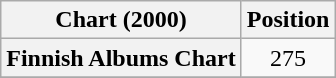<table class="wikitable sortable plainrowheaders">
<tr>
<th scope="col">Chart (2000)</th>
<th scope="col">Position</th>
</tr>
<tr>
<th scope="row">Finnish Albums Chart</th>
<td align="center">275</td>
</tr>
<tr>
</tr>
</table>
